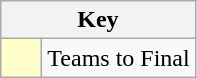<table class="wikitable" style="text-align: center;">
<tr>
<th colspan=2>Key</th>
</tr>
<tr>
<td style="background:#ffffcc; width:20px;"></td>
<td align=left>Teams to Final</td>
</tr>
</table>
